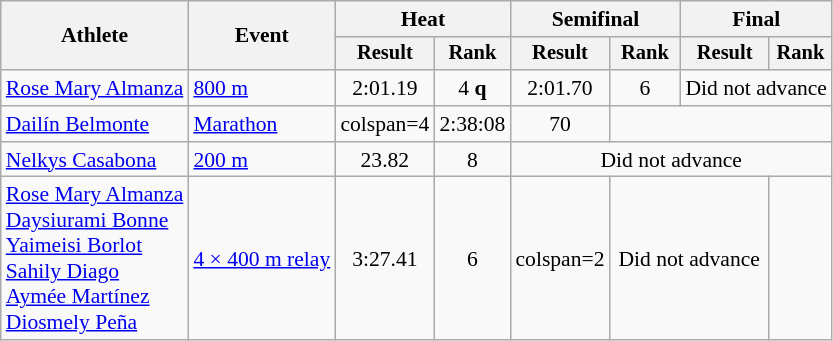<table class="wikitable" style="font-size:90%">
<tr>
<th rowspan="2">Athlete</th>
<th rowspan="2">Event</th>
<th colspan="2">Heat</th>
<th colspan="2">Semifinal</th>
<th colspan="2">Final</th>
</tr>
<tr style="font-size:95%">
<th>Result</th>
<th>Rank</th>
<th>Result</th>
<th>Rank</th>
<th>Result</th>
<th>Rank</th>
</tr>
<tr align=center>
<td align=left><a href='#'>Rose Mary Almanza</a></td>
<td align=left><a href='#'>800 m</a></td>
<td>2:01.19</td>
<td>4 <strong>q</strong></td>
<td>2:01.70</td>
<td>6</td>
<td colspan=2>Did not advance</td>
</tr>
<tr align=center>
<td align=left><a href='#'>Dailín Belmonte</a></td>
<td align=left><a href='#'>Marathon</a></td>
<td>colspan=4 </td>
<td>2:38:08</td>
<td>70</td>
</tr>
<tr align=center>
<td align=left><a href='#'>Nelkys Casabona</a></td>
<td align=left><a href='#'>200 m</a></td>
<td>23.82</td>
<td>8</td>
<td colspan=4>Did not advance</td>
</tr>
<tr align=center>
<td align=left><a href='#'>Rose Mary Almanza</a><br><a href='#'>Daysiurami Bonne</a><br><a href='#'>Yaimeisi Borlot</a><br><a href='#'>Sahily Diago</a><br><a href='#'>Aymée Martínez</a><br><a href='#'>Diosmely Peña</a></td>
<td align=left><a href='#'>4 × 400 m relay</a></td>
<td>3:27.41</td>
<td>6</td>
<td>colspan=2 </td>
<td colspan=2>Did not advance</td>
</tr>
</table>
